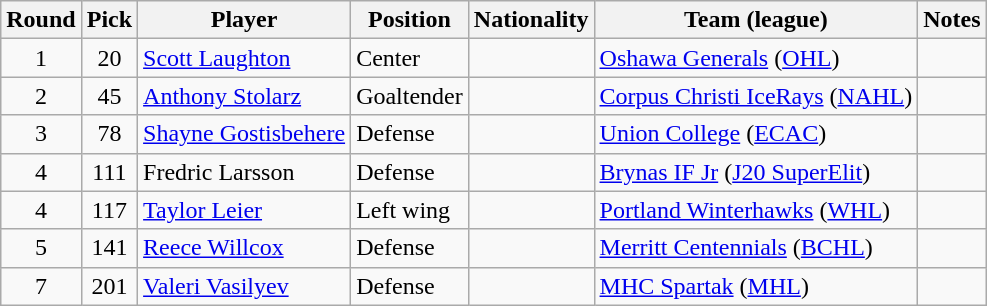<table class="wikitable">
<tr>
<th>Round</th>
<th>Pick</th>
<th>Player</th>
<th>Position</th>
<th>Nationality</th>
<th>Team (league)</th>
<th>Notes</th>
</tr>
<tr>
<td style="text-align:center">1</td>
<td style="text-align:center">20</td>
<td><a href='#'>Scott Laughton</a></td>
<td>Center</td>
<td></td>
<td><a href='#'>Oshawa Generals</a> (<a href='#'>OHL</a>)</td>
<td></td>
</tr>
<tr>
<td style="text-align:center">2</td>
<td style="text-align:center">45</td>
<td><a href='#'>Anthony Stolarz</a></td>
<td>Goaltender</td>
<td></td>
<td><a href='#'>Corpus Christi IceRays</a> (<a href='#'>NAHL</a>)</td>
<td></td>
</tr>
<tr>
<td style="text-align:center">3</td>
<td style="text-align:center">78</td>
<td><a href='#'>Shayne Gostisbehere</a></td>
<td>Defense</td>
<td></td>
<td><a href='#'>Union College</a> (<a href='#'>ECAC</a>)</td>
<td></td>
</tr>
<tr>
<td style="text-align:center">4</td>
<td style="text-align:center">111</td>
<td>Fredric Larsson</td>
<td>Defense</td>
<td></td>
<td><a href='#'>Brynas IF Jr</a> (<a href='#'>J20 SuperElit</a>)</td>
<td></td>
</tr>
<tr>
<td style="text-align:center">4</td>
<td style="text-align:center">117</td>
<td><a href='#'>Taylor Leier</a></td>
<td>Left wing</td>
<td></td>
<td><a href='#'>Portland Winterhawks</a> (<a href='#'>WHL</a>)</td>
<td></td>
</tr>
<tr>
<td style="text-align:center">5</td>
<td style="text-align:center">141</td>
<td><a href='#'>Reece Willcox</a></td>
<td>Defense</td>
<td></td>
<td><a href='#'>Merritt Centennials</a> (<a href='#'>BCHL</a>)</td>
<td></td>
</tr>
<tr>
<td style="text-align:center">7</td>
<td style="text-align:center">201</td>
<td><a href='#'>Valeri Vasilyev</a></td>
<td>Defense</td>
<td></td>
<td><a href='#'>МHC Spartak</a> (<a href='#'>MHL</a>)</td>
<td></td>
</tr>
</table>
